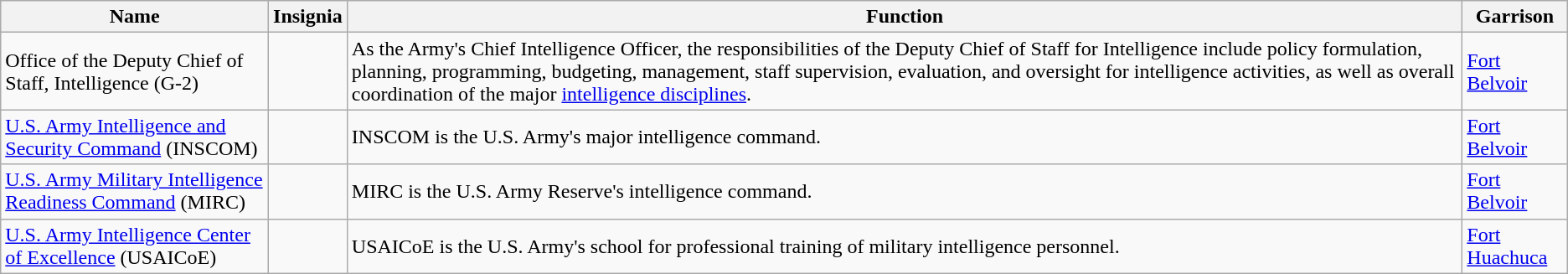<table class="wikitable">
<tr>
<th>Name</th>
<th>Insignia</th>
<th>Function</th>
<th>Garrison</th>
</tr>
<tr>
<td>Office of the Deputy Chief of Staff, Intelligence (G-2)</td>
<td></td>
<td>As the Army's Chief Intelligence Officer, the responsibilities of the Deputy Chief of Staff for Intelligence include policy formulation, planning, programming, budgeting, management, staff supervision, evaluation, and oversight for intelligence activities, as well as overall coordination of the major <a href='#'>intelligence disciplines</a>.</td>
<td><a href='#'>Fort Belvoir</a></td>
</tr>
<tr>
<td> <a href='#'>U.S. Army Intelligence and Security Command</a> (INSCOM)</td>
<td></td>
<td>INSCOM is the U.S. Army's major intelligence command.</td>
<td><a href='#'>Fort Belvoir</a></td>
</tr>
<tr>
<td> <a href='#'>U.S. Army Military Intelligence Readiness Command</a> (MIRC)</td>
<td></td>
<td>MIRC is the U.S. Army Reserve's intelligence command.</td>
<td><a href='#'>Fort Belvoir</a></td>
</tr>
<tr>
<td> <a href='#'>U.S. Army Intelligence Center of Excellence</a> (USAICoE)</td>
<td></td>
<td>USAICoE is the U.S. Army's school for professional training of military intelligence personnel.</td>
<td><a href='#'>Fort Huachuca</a></td>
</tr>
</table>
